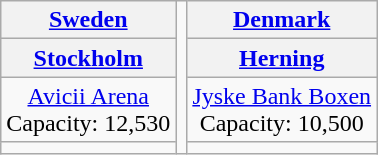<table class="wikitable" style="text-align:center;">
<tr>
<th> <a href='#'>Sweden</a></th>
<td rowspan="4"></td>
<th> <a href='#'>Denmark</a></th>
</tr>
<tr>
<th><a href='#'>Stockholm</a></th>
<th><a href='#'>Herning</a></th>
</tr>
<tr>
<td><a href='#'>Avicii Arena</a><br>Capacity: 12,530</td>
<td><a href='#'>Jyske Bank Boxen</a><br>Capacity: 10,500</td>
</tr>
<tr>
<td></td>
<td></td>
</tr>
</table>
